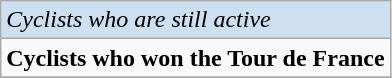<table class="wikitable">
<tr>
<td style= "background:#CEDFF2;"><em>Cyclists who are still active</em></td>
</tr>
<tr>
<td><strong>Cyclists who won the Tour de France</strong></td>
</tr>
<tr>
</tr>
</table>
